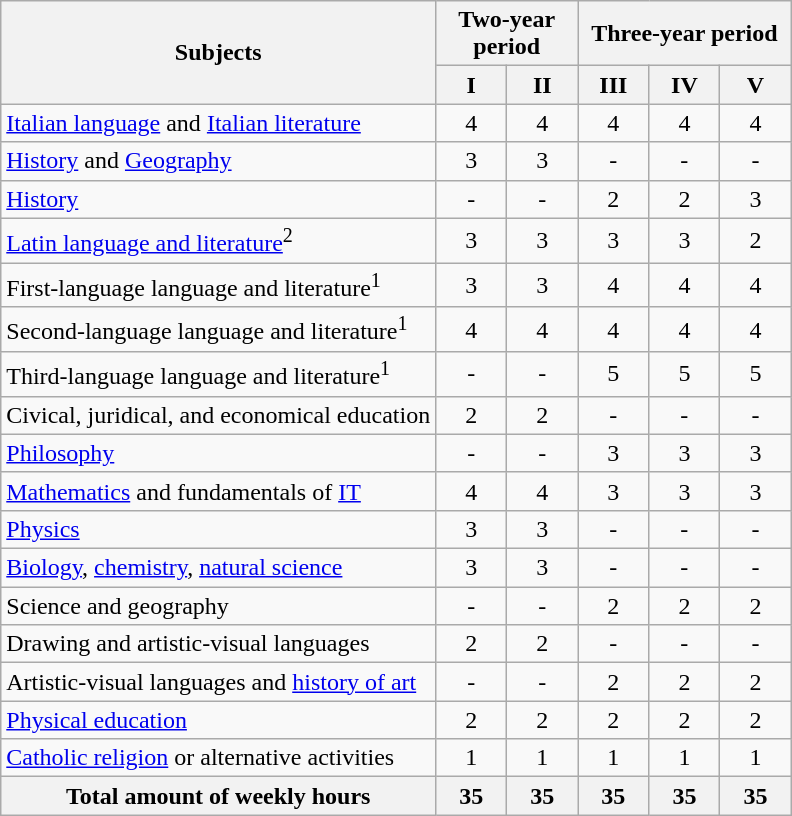<table class="wikitable">
<tr>
<th rowspan="2">Subjects</th>
<th colspan="2">Two-year period</th>
<th colspan="3">Three-year period</th>
</tr>
<tr>
<th width="40">I</th>
<th width="40">II</th>
<th width="40">III</th>
<th width="40">IV</th>
<th width="40">V</th>
</tr>
<tr align="center">
<td align="left"><a href='#'>Italian language</a> and <a href='#'>Italian literature</a></td>
<td>4</td>
<td>4</td>
<td>4</td>
<td>4</td>
<td>4</td>
</tr>
<tr align="center">
<td align="left"><a href='#'>History</a> and <a href='#'>Geography</a></td>
<td>3</td>
<td>3</td>
<td>-</td>
<td>-</td>
<td>-</td>
</tr>
<tr align="center">
<td align="left"><a href='#'>History</a></td>
<td>-</td>
<td>-</td>
<td>2</td>
<td>2</td>
<td>3</td>
</tr>
<tr align="center">
<td align="left"><a href='#'>Latin language and literature</a><sup>2</sup></td>
<td>3</td>
<td>3</td>
<td>3</td>
<td>3</td>
<td>2</td>
</tr>
<tr align="center">
<td align="left">First-language language and literature<sup>1</sup></td>
<td>3</td>
<td>3</td>
<td>4</td>
<td>4</td>
<td>4</td>
</tr>
<tr align="center">
<td align="left">Second-language language and literature<sup>1</sup></td>
<td>4</td>
<td>4</td>
<td>4</td>
<td>4</td>
<td>4</td>
</tr>
<tr align="center">
<td align="left">Third-language language and literature<sup>1</sup></td>
<td>-</td>
<td>-</td>
<td>5</td>
<td>5</td>
<td>5</td>
</tr>
<tr align="center">
<td align="left">Civical, juridical, and economical education</td>
<td>2</td>
<td>2</td>
<td>-</td>
<td>-</td>
<td>-</td>
</tr>
<tr align="center">
<td align="left"><a href='#'>Philosophy</a></td>
<td>-</td>
<td>-</td>
<td>3</td>
<td>3</td>
<td>3</td>
</tr>
<tr align="center">
<td align="left"><a href='#'>Mathematics</a> and fundamentals of <a href='#'>IT</a></td>
<td>4</td>
<td>4</td>
<td>3</td>
<td>3</td>
<td>3</td>
</tr>
<tr align="center">
<td align="left"><a href='#'>Physics</a></td>
<td>3</td>
<td>3</td>
<td>-</td>
<td>-</td>
<td>-</td>
</tr>
<tr align="center">
<td align="left"><a href='#'>Biology</a>, <a href='#'>chemistry</a>, <a href='#'>natural science</a></td>
<td>3</td>
<td>3</td>
<td>-</td>
<td>-</td>
<td>-</td>
</tr>
<tr align="center">
<td align="left">Science and geography</td>
<td>-</td>
<td>-</td>
<td>2</td>
<td>2</td>
<td>2</td>
</tr>
<tr align="center">
<td align="left">Drawing and artistic-visual languages</td>
<td>2</td>
<td>2</td>
<td>-</td>
<td>-</td>
<td>-</td>
</tr>
<tr align="center">
<td align="left">Artistic-visual languages and <a href='#'>history of art</a></td>
<td>-</td>
<td>-</td>
<td>2</td>
<td>2</td>
<td>2</td>
</tr>
<tr align="center">
<td align="left"><a href='#'>Physical education</a></td>
<td>2</td>
<td>2</td>
<td>2</td>
<td>2</td>
<td>2</td>
</tr>
<tr align="center">
<td align="left"><a href='#'>Catholic religion</a> or alternative activities</td>
<td>1</td>
<td>1</td>
<td>1</td>
<td>1</td>
<td>1</td>
</tr>
<tr align="center">
<th>Total amount of weekly hours</th>
<th>35</th>
<th>35</th>
<th>35</th>
<th>35</th>
<th>35</th>
</tr>
</table>
